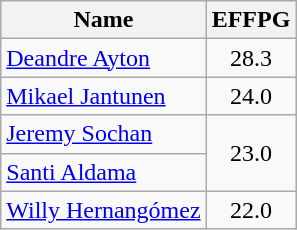<table class=wikitable>
<tr>
<th>Name</th>
<th>EFFPG</th>
</tr>
<tr>
<td> <a href='#'>Deandre Ayton</a></td>
<td align=center>28.3</td>
</tr>
<tr>
<td> <a href='#'>Mikael Jantunen</a></td>
<td align=center>24.0</td>
</tr>
<tr>
<td> <a href='#'>Jeremy Sochan</a></td>
<td align=center rowspan=2>23.0</td>
</tr>
<tr>
<td> <a href='#'>Santi Aldama</a></td>
</tr>
<tr>
<td> <a href='#'>Willy Hernangómez</a></td>
<td align=center>22.0</td>
</tr>
</table>
